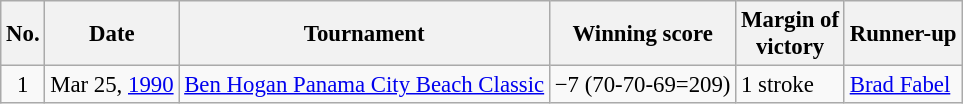<table class="wikitable" style="font-size:95%;">
<tr>
<th>No.</th>
<th>Date</th>
<th>Tournament</th>
<th>Winning score</th>
<th>Margin of<br>victory</th>
<th>Runner-up</th>
</tr>
<tr>
<td align=center>1</td>
<td align=right>Mar 25, <a href='#'>1990</a></td>
<td><a href='#'>Ben Hogan Panama City Beach Classic</a></td>
<td>−7 (70-70-69=209)</td>
<td>1 stroke</td>
<td> <a href='#'>Brad Fabel</a></td>
</tr>
</table>
